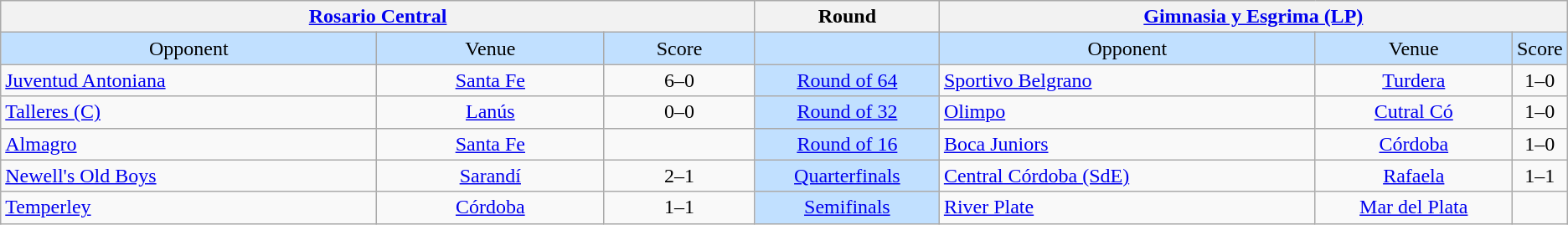<table class="wikitable" style="text-align: center;">
<tr>
<th colspan=3><a href='#'>Rosario Central</a></th>
<th width=12%>Round</th>
<th colspan=3><a href='#'>Gimnasia y Esgrima (LP)</a></th>
</tr>
<tr bgcolor=#c1e0ff>
<td width=25%>Opponent</td>
<td width=15%>Venue</td>
<td width=10%>Score</td>
<td width=10%></td>
<td width=25%>Opponent</td>
<td width=15%>Venue</td>
<td width=10%>Score</td>
</tr>
<tr>
<td align=left><a href='#'>Juventud Antoniana</a></td>
<td><a href='#'>Santa Fe</a></td>
<td>6–0</td>
<td bgcolor=#c1e0ff><a href='#'>Round of 64</a></td>
<td align=left><a href='#'>Sportivo Belgrano</a></td>
<td><a href='#'>Turdera</a></td>
<td>1–0</td>
</tr>
<tr>
<td align=left><a href='#'>Talleres (C)</a></td>
<td><a href='#'>Lanús</a></td>
<td>0–0 </td>
<td bgcolor=#c1e0ff><a href='#'>Round of 32</a></td>
<td align=left><a href='#'>Olimpo</a></td>
<td><a href='#'>Cutral Có</a></td>
<td>1–0</td>
</tr>
<tr>
<td align=left><a href='#'>Almagro</a></td>
<td><a href='#'>Santa Fe</a></td>
<td></td>
<td bgcolor=#c1e0ff><a href='#'>Round of 16</a></td>
<td align=left><a href='#'>Boca Juniors</a></td>
<td><a href='#'>Córdoba</a></td>
<td>1–0</td>
</tr>
<tr>
<td align=left><a href='#'>Newell's Old Boys</a></td>
<td><a href='#'>Sarandí</a></td>
<td>2–1</td>
<td bgcolor=#c1e0ff><a href='#'>Quarterfinals</a></td>
<td align=left><a href='#'>Central Córdoba (SdE)</a></td>
<td><a href='#'>Rafaela</a></td>
<td>1–1 </td>
</tr>
<tr>
<td align=left><a href='#'>Temperley</a></td>
<td><a href='#'>Córdoba</a></td>
<td>1–1 </td>
<td bgcolor=#c1e0ff><a href='#'>Semifinals</a></td>
<td align=left><a href='#'>River Plate</a></td>
<td><a href='#'>Mar del Plata</a></td>
<td></td>
</tr>
</table>
